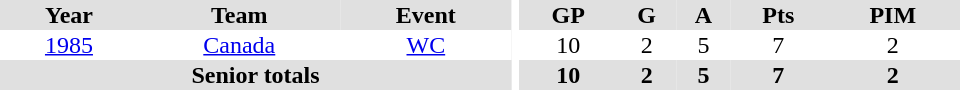<table border="0" cellpadding="1" cellspacing="0" ID="Table3" style="text-align:center; width:40em">
<tr bgcolor="#e0e0e0">
<th>Year</th>
<th>Team</th>
<th>Event</th>
<th rowspan="102" bgcolor="#ffffff"></th>
<th>GP</th>
<th>G</th>
<th>A</th>
<th>Pts</th>
<th>PIM</th>
</tr>
<tr>
<td><a href='#'>1985</a></td>
<td><a href='#'>Canada</a></td>
<td><a href='#'>WC</a></td>
<td>10</td>
<td>2</td>
<td>5</td>
<td>7</td>
<td>2</td>
</tr>
<tr bgcolor="#e0e0e0">
<th colspan="3">Senior totals</th>
<th>10</th>
<th>2</th>
<th>5</th>
<th>7</th>
<th>2</th>
</tr>
</table>
